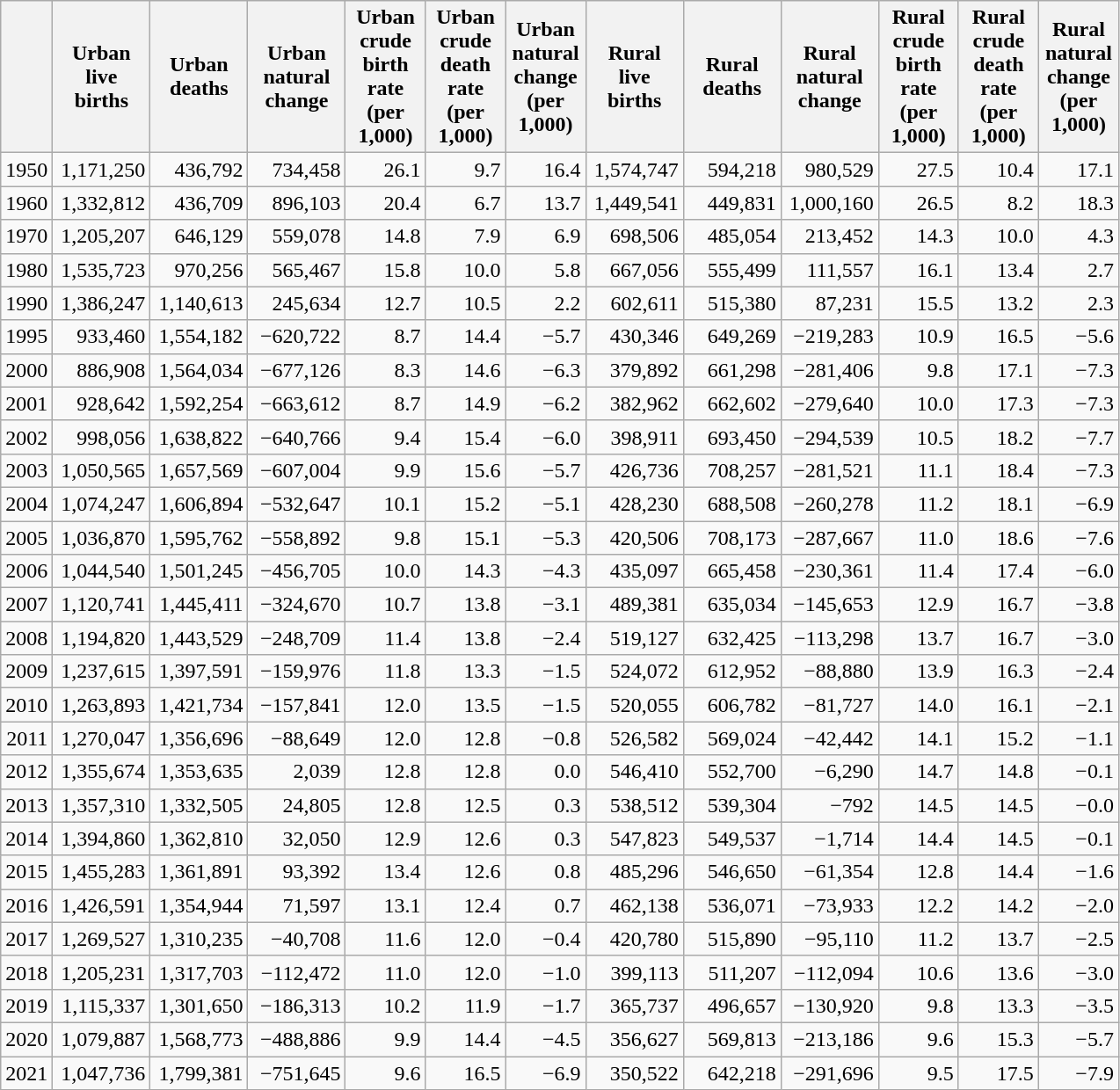<table class="wikitable collapsible collapsed" style="text-align:right">
<tr>
<th></th>
<th style="width:50pt;">Urban live births</th>
<th style="width:50pt;">Urban deaths</th>
<th style="width:50pt;">Urban natural change</th>
<th style="width:40pt;">Urban crude birth rate (per 1,000)</th>
<th style="width:40pt;">Urban crude death rate (per 1,000)</th>
<th style="width:40pt;">Urban natural change (per 1,000)</th>
<th style="width:50pt;">Rural live births</th>
<th style="width:50pt;">Rural deaths</th>
<th style="width:50pt;">Rural natural change</th>
<th style="width:40pt;">Rural crude birth rate (per 1,000)</th>
<th style="width:40pt;">Rural crude death rate (per 1,000)</th>
<th style="width:40pt;">Rural natural change (per 1,000)</th>
</tr>
<tr>
<td>1950</td>
<td>1,171,250</td>
<td>436,792</td>
<td>734,458</td>
<td>26.1</td>
<td>9.7</td>
<td>16.4</td>
<td>1,574,747</td>
<td>594,218</td>
<td>980,529</td>
<td>27.5</td>
<td>10.4</td>
<td>17.1</td>
</tr>
<tr>
<td>1960</td>
<td>1,332,812</td>
<td>436,709</td>
<td>896,103</td>
<td>20.4</td>
<td>6.7</td>
<td>13.7</td>
<td>1,449,541</td>
<td>449,831</td>
<td>1,000,160</td>
<td>26.5</td>
<td>8.2</td>
<td>18.3</td>
</tr>
<tr>
<td>1970</td>
<td>1,205,207</td>
<td>646,129</td>
<td>559,078</td>
<td>14.8</td>
<td>7.9</td>
<td>6.9</td>
<td>698,506</td>
<td>485,054</td>
<td>213,452</td>
<td>14.3</td>
<td>10.0</td>
<td>4.3</td>
</tr>
<tr>
<td>1980</td>
<td>1,535,723</td>
<td>970,256</td>
<td>565,467</td>
<td>15.8</td>
<td>10.0</td>
<td>5.8</td>
<td>667,056</td>
<td>555,499</td>
<td>111,557</td>
<td>16.1</td>
<td>13.4</td>
<td>2.7</td>
</tr>
<tr>
<td>1990</td>
<td>1,386,247</td>
<td>1,140,613</td>
<td>245,634</td>
<td>12.7</td>
<td>10.5</td>
<td>2.2</td>
<td>602,611</td>
<td>515,380</td>
<td>87,231</td>
<td>15.5</td>
<td>13.2</td>
<td>2.3</td>
</tr>
<tr>
<td>1995</td>
<td>933,460</td>
<td>1,554,182</td>
<td>−620,722</td>
<td>8.7</td>
<td>14.4</td>
<td>−5.7</td>
<td>430,346</td>
<td>649,269</td>
<td>−219,283</td>
<td>10.9</td>
<td>16.5</td>
<td>−5.6</td>
</tr>
<tr>
<td>2000</td>
<td>886,908</td>
<td>1,564,034</td>
<td>−677,126</td>
<td>8.3</td>
<td>14.6</td>
<td>−6.3</td>
<td>379,892</td>
<td>661,298</td>
<td>−281,406</td>
<td>9.8</td>
<td>17.1</td>
<td>−7.3</td>
</tr>
<tr>
<td>2001</td>
<td>928,642</td>
<td>1,592,254</td>
<td>−663,612</td>
<td>8.7</td>
<td>14.9</td>
<td>−6.2</td>
<td>382,962</td>
<td>662,602</td>
<td>−279,640</td>
<td>10.0</td>
<td>17.3</td>
<td>−7.3</td>
</tr>
<tr>
<td>2002</td>
<td>998,056</td>
<td>1,638,822</td>
<td>−640,766</td>
<td>9.4</td>
<td>15.4</td>
<td>−6.0</td>
<td>398,911</td>
<td>693,450</td>
<td>−294,539</td>
<td>10.5</td>
<td>18.2</td>
<td>−7.7</td>
</tr>
<tr>
<td>2003</td>
<td>1,050,565</td>
<td>1,657,569</td>
<td>−607,004</td>
<td>9.9</td>
<td>15.6</td>
<td>−5.7</td>
<td>426,736</td>
<td>708,257</td>
<td>−281,521</td>
<td>11.1</td>
<td>18.4</td>
<td>−7.3</td>
</tr>
<tr>
<td>2004</td>
<td>1,074,247</td>
<td>1,606,894</td>
<td>−532,647</td>
<td>10.1</td>
<td>15.2</td>
<td>−5.1</td>
<td>428,230</td>
<td>688,508</td>
<td>−260,278</td>
<td>11.2</td>
<td>18.1</td>
<td>−6.9</td>
</tr>
<tr>
<td>2005</td>
<td>1,036,870</td>
<td>1,595,762</td>
<td>−558,892</td>
<td>9.8</td>
<td>15.1</td>
<td>−5.3</td>
<td>420,506</td>
<td>708,173</td>
<td>−287,667</td>
<td>11.0</td>
<td>18.6</td>
<td>−7.6</td>
</tr>
<tr>
<td>2006</td>
<td>1,044,540</td>
<td>1,501,245</td>
<td>−456,705</td>
<td>10.0</td>
<td>14.3</td>
<td>−4.3</td>
<td>435,097</td>
<td>665,458</td>
<td>−230,361</td>
<td>11.4</td>
<td>17.4</td>
<td>−6.0</td>
</tr>
<tr>
<td>2007</td>
<td>1,120,741</td>
<td>1,445,411</td>
<td>−324,670</td>
<td>10.7</td>
<td>13.8</td>
<td>−3.1</td>
<td>489,381</td>
<td>635,034</td>
<td>−145,653</td>
<td>12.9</td>
<td>16.7</td>
<td>−3.8</td>
</tr>
<tr>
<td>2008</td>
<td>1,194,820</td>
<td>1,443,529</td>
<td>−248,709</td>
<td>11.4</td>
<td>13.8</td>
<td>−2.4</td>
<td>519,127</td>
<td>632,425</td>
<td>−113,298</td>
<td>13.7</td>
<td>16.7</td>
<td>−3.0</td>
</tr>
<tr>
<td>2009</td>
<td>1,237,615</td>
<td>1,397,591</td>
<td>−159,976</td>
<td>11.8</td>
<td>13.3</td>
<td>−1.5</td>
<td>524,072</td>
<td>612,952</td>
<td>−88,880</td>
<td>13.9</td>
<td>16.3</td>
<td>−2.4</td>
</tr>
<tr>
<td>2010</td>
<td>1,263,893</td>
<td>1,421,734</td>
<td>−157,841</td>
<td>12.0</td>
<td>13.5</td>
<td>−1.5</td>
<td>520,055</td>
<td>606,782</td>
<td>−81,727</td>
<td>14.0</td>
<td>16.1</td>
<td>−2.1</td>
</tr>
<tr>
<td>2011</td>
<td>1,270,047</td>
<td>1,356,696</td>
<td>−88,649</td>
<td>12.0</td>
<td>12.8</td>
<td>−0.8</td>
<td>526,582</td>
<td>569,024</td>
<td>−42,442</td>
<td>14.1</td>
<td>15.2</td>
<td>−1.1</td>
</tr>
<tr>
<td>2012</td>
<td>1,355,674</td>
<td>1,353,635</td>
<td>2,039</td>
<td>12.8</td>
<td>12.8</td>
<td>0.0</td>
<td>546,410</td>
<td>552,700</td>
<td>−6,290</td>
<td>14.7</td>
<td>14.8</td>
<td>−0.1</td>
</tr>
<tr>
<td>2013</td>
<td>1,357,310</td>
<td>1,332,505</td>
<td>24,805</td>
<td>12.8</td>
<td>12.5</td>
<td>0.3</td>
<td>538,512</td>
<td>539,304</td>
<td>−792</td>
<td>14.5</td>
<td>14.5</td>
<td>−0.0</td>
</tr>
<tr>
<td>2014</td>
<td>1,394,860</td>
<td>1,362,810</td>
<td>32,050</td>
<td>12.9</td>
<td>12.6</td>
<td>0.3</td>
<td>547,823</td>
<td>549,537</td>
<td>−1,714</td>
<td>14.4</td>
<td>14.5</td>
<td>−0.1</td>
</tr>
<tr>
<td>2015</td>
<td>1,455,283</td>
<td>1,361,891</td>
<td>93,392</td>
<td>13.4</td>
<td>12.6</td>
<td>0.8</td>
<td>485,296</td>
<td>546,650</td>
<td>−61,354</td>
<td>12.8</td>
<td>14.4</td>
<td>−1.6</td>
</tr>
<tr>
<td>2016</td>
<td>1,426,591</td>
<td>1,354,944</td>
<td>71,597</td>
<td>13.1</td>
<td>12.4</td>
<td>0.7</td>
<td>462,138</td>
<td>536,071</td>
<td>−73,933</td>
<td>12.2</td>
<td>14.2</td>
<td>−2.0</td>
</tr>
<tr>
<td>2017</td>
<td>1,269,527</td>
<td>1,310,235</td>
<td>−40,708</td>
<td>11.6</td>
<td>12.0</td>
<td>−0.4</td>
<td>420,780</td>
<td>515,890</td>
<td>−95,110</td>
<td>11.2</td>
<td>13.7</td>
<td>−2.5</td>
</tr>
<tr>
<td>2018</td>
<td>1,205,231</td>
<td>1,317,703</td>
<td>−112,472</td>
<td>11.0</td>
<td>12.0</td>
<td>−1.0</td>
<td>399,113</td>
<td>511,207</td>
<td>−112,094</td>
<td>10.6</td>
<td>13.6</td>
<td>−3.0</td>
</tr>
<tr>
<td>2019</td>
<td>1,115,337</td>
<td>1,301,650</td>
<td>−186,313</td>
<td>10.2</td>
<td>11.9</td>
<td>−1.7</td>
<td>365,737</td>
<td>496,657</td>
<td>−130,920</td>
<td>9.8</td>
<td>13.3</td>
<td>−3.5</td>
</tr>
<tr>
<td>2020</td>
<td>1,079,887</td>
<td>1,568,773</td>
<td>−488,886</td>
<td>9.9</td>
<td>14.4</td>
<td>−4.5</td>
<td>356,627</td>
<td>569,813</td>
<td>−213,186</td>
<td>9.6</td>
<td>15.3</td>
<td>−5.7</td>
</tr>
<tr>
<td>2021</td>
<td>1,047,736</td>
<td>1,799,381</td>
<td>−751,645</td>
<td>9.6</td>
<td>16.5</td>
<td>−6.9</td>
<td>350,522</td>
<td>642,218</td>
<td>−291,696</td>
<td>9.5</td>
<td>17.5</td>
<td>−7.9</td>
</tr>
</table>
